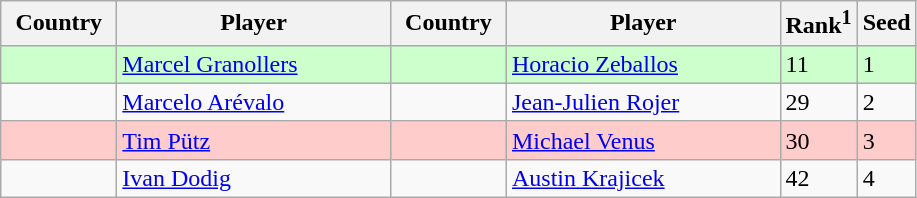<table class="sortable wikitable">
<tr>
<th width="70">Country</th>
<th width="175">Player</th>
<th width="70">Country</th>
<th width="175">Player</th>
<th>Rank<sup>1</sup></th>
<th>Seed</th>
</tr>
<tr bgcolor=#cfc>
<td></td>
<td><a href='#'>Marcel Granollers</a></td>
<td></td>
<td><a href='#'>Horacio Zeballos</a></td>
<td>11</td>
<td>1</td>
</tr>
<tr>
<td></td>
<td><a href='#'>Marcelo Arévalo</a></td>
<td></td>
<td><a href='#'>Jean-Julien Rojer</a></td>
<td>29</td>
<td>2</td>
</tr>
<tr bgcolor=#fcc>
<td></td>
<td><a href='#'>Tim Pütz</a></td>
<td></td>
<td><a href='#'>Michael Venus</a></td>
<td>30</td>
<td>3</td>
</tr>
<tr>
<td></td>
<td><a href='#'>Ivan Dodig</a></td>
<td></td>
<td><a href='#'>Austin Krajicek</a></td>
<td>42</td>
<td>4</td>
</tr>
</table>
